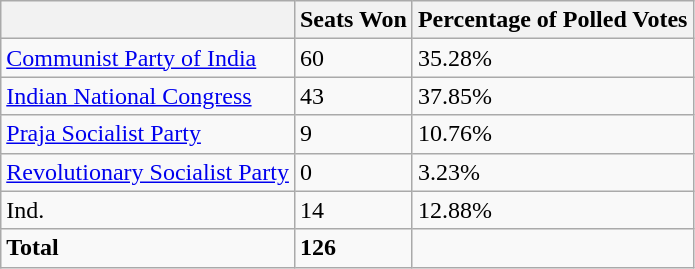<table class="wikitable">
<tr>
<th></th>
<th>Seats Won</th>
<th>Percentage of Polled Votes</th>
</tr>
<tr>
<td><a href='#'>Communist Party of India</a></td>
<td>60</td>
<td>35.28%</td>
</tr>
<tr>
<td><a href='#'>Indian National Congress</a></td>
<td>43</td>
<td>37.85%</td>
</tr>
<tr>
<td><a href='#'>Praja Socialist Party</a></td>
<td>9</td>
<td>10.76%</td>
</tr>
<tr>
<td><a href='#'>Revolutionary Socialist Party</a></td>
<td>0</td>
<td>3.23%</td>
</tr>
<tr>
<td>Ind.</td>
<td>14</td>
<td>12.88%</td>
</tr>
<tr>
<td><strong>Total</strong></td>
<td><strong>126</strong></td>
<td></td>
</tr>
</table>
